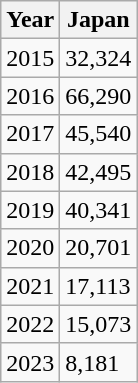<table class="wikitable">
<tr>
<th>Year</th>
<th>Japan</th>
</tr>
<tr>
<td>2015</td>
<td>32,324</td>
</tr>
<tr>
<td>2016</td>
<td>66,290</td>
</tr>
<tr>
<td>2017</td>
<td>45,540</td>
</tr>
<tr>
<td>2018</td>
<td>42,495</td>
</tr>
<tr>
<td>2019</td>
<td>40,341</td>
</tr>
<tr>
<td>2020</td>
<td>20,701</td>
</tr>
<tr>
<td>2021</td>
<td>17,113</td>
</tr>
<tr>
<td>2022</td>
<td>15,073</td>
</tr>
<tr>
<td>2023</td>
<td>8,181</td>
</tr>
</table>
